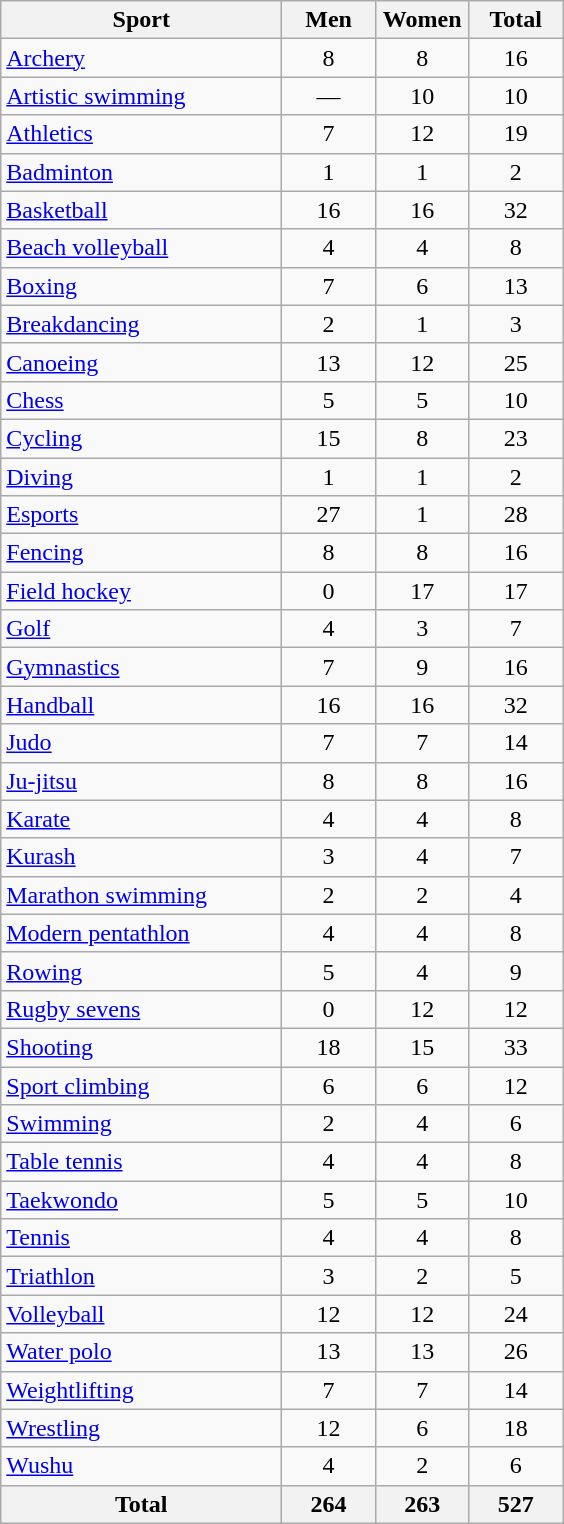<table class="wikitable sortable" style=text-align:center>
<tr>
<th width=180>Sport</th>
<th width=55>Men</th>
<th width=55>Women</th>
<th width=55>Total</th>
</tr>
<tr>
<td align="left"><a href='#'>Archery</a></td>
<td>8</td>
<td>8</td>
<td>16</td>
</tr>
<tr>
<td align="left"><a href='#'>Artistic swimming</a></td>
<td>—</td>
<td>10</td>
<td>10</td>
</tr>
<tr>
<td align="left"><a href='#'>Athletics</a></td>
<td>7</td>
<td>12</td>
<td>19</td>
</tr>
<tr>
<td align="left"><a href='#'>Badminton</a></td>
<td>1</td>
<td>1</td>
<td>2</td>
</tr>
<tr>
<td align="left"><a href='#'>Basketball</a></td>
<td>16</td>
<td>16</td>
<td>32</td>
</tr>
<tr>
<td align="left"><a href='#'>Beach volleyball</a></td>
<td>4</td>
<td>4</td>
<td>8</td>
</tr>
<tr>
<td align="left"><a href='#'>Boxing</a></td>
<td>7</td>
<td>6</td>
<td>13</td>
</tr>
<tr>
<td align="left"><a href='#'>Breakdancing</a></td>
<td>2</td>
<td>1</td>
<td>3</td>
</tr>
<tr>
<td align="left"><a href='#'>Canoeing</a></td>
<td>13</td>
<td>12</td>
<td>25</td>
</tr>
<tr>
<td align="left"><a href='#'>Chess</a></td>
<td>5</td>
<td>5</td>
<td>10</td>
</tr>
<tr>
<td align="left"><a href='#'>Cycling</a></td>
<td>15</td>
<td>8</td>
<td>23</td>
</tr>
<tr>
<td align="left"><a href='#'>Diving</a></td>
<td>1</td>
<td>1</td>
<td>2</td>
</tr>
<tr>
<td align="left"><a href='#'>Esports</a></td>
<td>27</td>
<td>1</td>
<td>28</td>
</tr>
<tr>
<td align="left"><a href='#'>Fencing</a></td>
<td>8</td>
<td>8</td>
<td>16</td>
</tr>
<tr>
<td align=left><a href='#'>Field hockey</a></td>
<td>0</td>
<td>17</td>
<td>17</td>
</tr>
<tr>
<td align="left"><a href='#'>Golf</a></td>
<td>4</td>
<td>3</td>
<td>7</td>
</tr>
<tr>
<td align="left"><a href='#'>Gymnastics</a></td>
<td>7</td>
<td>9</td>
<td>16</td>
</tr>
<tr>
<td align="left"><a href='#'>Handball</a></td>
<td>16</td>
<td>16</td>
<td>32</td>
</tr>
<tr>
<td align="left"><a href='#'>Judo</a></td>
<td>7</td>
<td>7</td>
<td>14</td>
</tr>
<tr>
<td align="left"><a href='#'>Ju-jitsu</a></td>
<td>8</td>
<td>8</td>
<td>16</td>
</tr>
<tr>
<td align="left"><a href='#'>Karate</a></td>
<td>4</td>
<td>4</td>
<td>8</td>
</tr>
<tr>
<td align="left"><a href='#'>Kurash</a></td>
<td>3</td>
<td>4</td>
<td>7</td>
</tr>
<tr>
<td align="left"><a href='#'>Marathon swimming</a></td>
<td>2</td>
<td>2</td>
<td>4</td>
</tr>
<tr>
<td align="left"><a href='#'>Modern pentathlon</a></td>
<td>4</td>
<td>4</td>
<td>8</td>
</tr>
<tr>
<td align="left"><a href='#'>Rowing</a></td>
<td>5</td>
<td>4</td>
<td>9</td>
</tr>
<tr>
<td align="left"><a href='#'>Rugby sevens</a></td>
<td>0</td>
<td>12</td>
<td>12</td>
</tr>
<tr>
<td align="left"><a href='#'>Shooting</a></td>
<td>18</td>
<td>15</td>
<td>33</td>
</tr>
<tr>
<td align="left"><a href='#'>Sport climbing</a></td>
<td>6</td>
<td>6</td>
<td>12</td>
</tr>
<tr>
<td align="left"><a href='#'>Swimming</a></td>
<td>2</td>
<td>4</td>
<td>6</td>
</tr>
<tr>
<td align="left"><a href='#'>Table tennis</a></td>
<td>4</td>
<td>4</td>
<td>8</td>
</tr>
<tr>
<td align="left"><a href='#'>Taekwondo</a></td>
<td>5</td>
<td>5</td>
<td>10</td>
</tr>
<tr>
<td align="left"><a href='#'>Tennis</a></td>
<td>4</td>
<td>4</td>
<td>8</td>
</tr>
<tr>
<td align="left"><a href='#'>Triathlon</a></td>
<td>3</td>
<td>2</td>
<td>5</td>
</tr>
<tr>
<td align="left"><a href='#'>Volleyball</a></td>
<td>12</td>
<td>12</td>
<td>24</td>
</tr>
<tr>
<td align="left"><a href='#'>Water polo</a></td>
<td>13</td>
<td>13</td>
<td>26</td>
</tr>
<tr>
<td align="left"><a href='#'>Weightlifting</a></td>
<td>7</td>
<td>7</td>
<td>14</td>
</tr>
<tr>
<td align="left"><a href='#'>Wrestling</a></td>
<td>12</td>
<td>6</td>
<td>18</td>
</tr>
<tr>
<td align="left"><a href='#'>Wushu</a></td>
<td>4</td>
<td>2</td>
<td>6</td>
</tr>
<tr>
<th>Total</th>
<th>264</th>
<th>263</th>
<th>527</th>
</tr>
</table>
